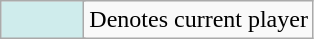<table class="wikitable">
<tr>
<td style="background-color:#CFECEC; width:3em" colspan=2></td>
<td colspan=5>Denotes current player</td>
</tr>
</table>
